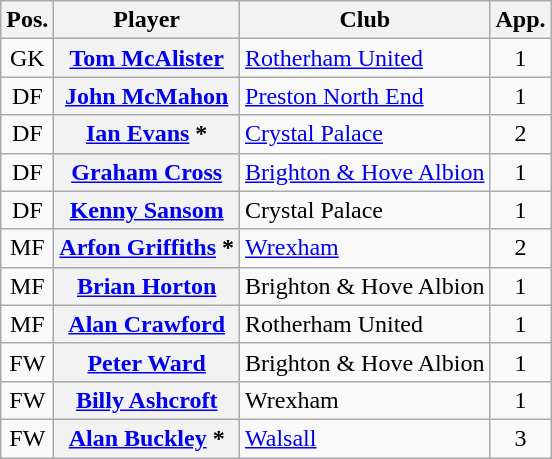<table class="wikitable plainrowheaders" style="text-align: left">
<tr>
<th scope=col>Pos.</th>
<th scope=col>Player</th>
<th scope=col>Club</th>
<th scope=col>App.</th>
</tr>
<tr>
<td style=text-align:center>GK</td>
<th scope=row><a href='#'>Tom McAlister</a></th>
<td><a href='#'>Rotherham United</a></td>
<td style=text-align:center>1</td>
</tr>
<tr>
<td style=text-align:center>DF</td>
<th scope=row><a href='#'>John McMahon</a></th>
<td><a href='#'>Preston North End</a></td>
<td style=text-align:center>1</td>
</tr>
<tr>
<td style=text-align:center>DF</td>
<th scope=row><a href='#'>Ian Evans</a> *</th>
<td><a href='#'>Crystal Palace</a></td>
<td style=text-align:center>2</td>
</tr>
<tr>
<td style=text-align:center>DF</td>
<th scope=row><a href='#'>Graham Cross</a></th>
<td><a href='#'>Brighton & Hove Albion</a></td>
<td style=text-align:center>1</td>
</tr>
<tr>
<td style=text-align:center>DF</td>
<th scope=row><a href='#'>Kenny Sansom</a></th>
<td>Crystal Palace</td>
<td style=text-align:center>1</td>
</tr>
<tr>
<td style=text-align:center>MF</td>
<th scope=row><a href='#'>Arfon Griffiths</a> *</th>
<td><a href='#'>Wrexham</a></td>
<td style=text-align:center>2</td>
</tr>
<tr>
<td style=text-align:center>MF</td>
<th scope=row><a href='#'>Brian Horton</a></th>
<td>Brighton & Hove Albion</td>
<td style=text-align:center>1</td>
</tr>
<tr>
<td style=text-align:center>MF</td>
<th scope=row><a href='#'>Alan Crawford</a></th>
<td>Rotherham United</td>
<td style=text-align:center>1</td>
</tr>
<tr>
<td style=text-align:center>FW</td>
<th scope=row><a href='#'>Peter Ward</a></th>
<td>Brighton & Hove Albion</td>
<td style=text-align:center>1</td>
</tr>
<tr>
<td style=text-align:center>FW</td>
<th scope=row><a href='#'>Billy Ashcroft</a></th>
<td>Wrexham</td>
<td style=text-align:center>1</td>
</tr>
<tr>
<td style=text-align:center>FW</td>
<th scope=row><a href='#'>Alan Buckley</a> *</th>
<td><a href='#'>Walsall</a></td>
<td style=text-align:center>3</td>
</tr>
</table>
